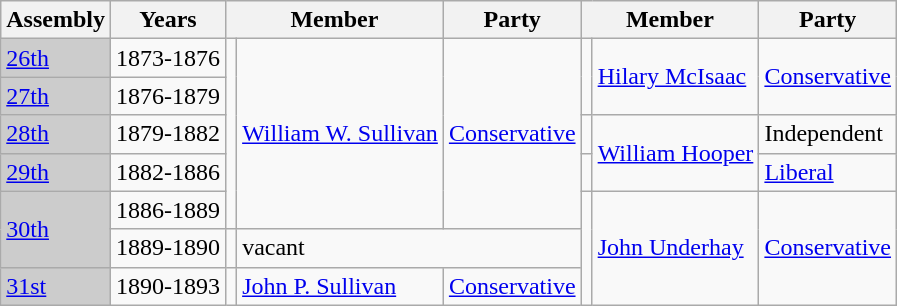<table class="wikitable">
<tr>
<th>Assembly</th>
<th>Years</th>
<th colspan="2">Member</th>
<th>Party</th>
<th colspan="2">Member</th>
<th>Party</th>
</tr>
<tr>
<td bgcolor="CCCCCC"><a href='#'>26th</a></td>
<td>1873-1876</td>
<td rowspan=5 ></td>
<td rowspan=5><a href='#'>William W. Sullivan</a></td>
<td rowspan=5><a href='#'>Conservative</a></td>
<td rowspan=2 ></td>
<td rowspan=2><a href='#'>Hilary McIsaac</a></td>
<td rowspan=2><a href='#'>Conservative</a></td>
</tr>
<tr>
<td bgcolor="CCCCCC"><a href='#'>27th</a></td>
<td>1876-1879</td>
</tr>
<tr>
<td bgcolor="CCCCCC"><a href='#'>28th</a></td>
<td>1879-1882</td>
<td></td>
<td rowspan=2><a href='#'>William Hooper</a></td>
<td>Independent</td>
</tr>
<tr>
<td bgcolor="CCCCCC"><a href='#'>29th</a></td>
<td>1882-1886</td>
<td></td>
<td><a href='#'>Liberal</a></td>
</tr>
<tr>
<td bgcolor="CCCCCC" rowspan=2><a href='#'>30th</a></td>
<td>1886-1889</td>
<td rowspan=3 ></td>
<td rowspan=3><a href='#'>John Underhay</a></td>
<td rowspan=3><a href='#'>Conservative</a></td>
</tr>
<tr>
<td>1889-1890</td>
<td></td>
<td colspan="2">vacant</td>
</tr>
<tr>
<td bgcolor="CCCCCC"><a href='#'>31st</a></td>
<td>1890-1893</td>
<td></td>
<td><a href='#'>John P. Sullivan</a></td>
<td><a href='#'>Conservative</a></td>
</tr>
</table>
